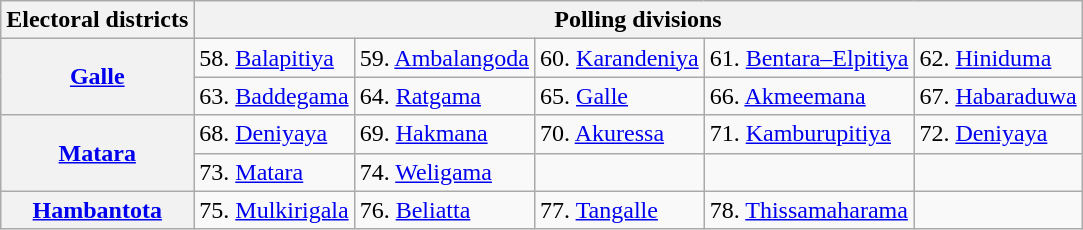<table class="wikitable" style="font-size:100; text-align:left">
<tr>
<th rowspan="1">Electoral districts</th>
<th colspan="5">Polling divisions</th>
</tr>
<tr>
<th rowspan="2"><a href='#'>Galle</a></th>
<td>58. <a href='#'>Balapitiya</a></td>
<td>59. <a href='#'>Ambalangoda</a></td>
<td>60. <a href='#'>Karandeniya</a></td>
<td>61. <a href='#'>Bentara–Elpitiya</a></td>
<td>62. <a href='#'>Hiniduma</a></td>
</tr>
<tr>
<td>63. <a href='#'>Baddegama</a></td>
<td>64. <a href='#'>Ratgama</a></td>
<td>65. <a href='#'>Galle</a></td>
<td>66. <a href='#'>Akmeemana</a></td>
<td>67. <a href='#'>Habaraduwa</a></td>
</tr>
<tr>
<th rowspan="2"><a href='#'>Matara</a></th>
<td>68. <a href='#'>Deniyaya</a></td>
<td>69. <a href='#'>Hakmana</a></td>
<td>70. <a href='#'>Akuressa</a></td>
<td>71. <a href='#'>Kamburupitiya</a></td>
<td>72. <a href='#'>Deniyaya</a></td>
</tr>
<tr>
<td>73. <a href='#'>Matara</a></td>
<td>74. <a href='#'>Weligama</a></td>
<td></td>
<td></td>
<td></td>
</tr>
<tr>
<th rowspan="1"><a href='#'>Hambantota</a></th>
<td>75. <a href='#'>Mulkirigala</a></td>
<td>76. <a href='#'>Beliatta</a></td>
<td>77. <a href='#'>Tangalle</a></td>
<td>78. <a href='#'>Thissamaharama</a></td>
<td></td>
</tr>
</table>
